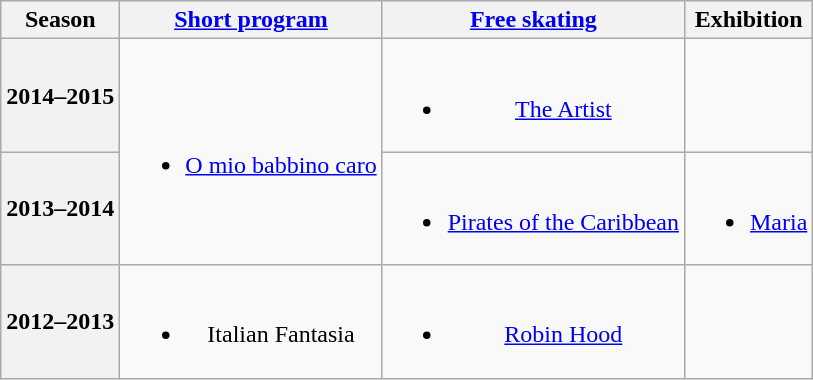<table class=wikitable style=text-align:center>
<tr>
<th>Season</th>
<th><a href='#'>Short program</a></th>
<th><a href='#'>Free skating</a></th>
<th>Exhibition</th>
</tr>
<tr>
<th>2014–2015 <br> </th>
<td rowspan="2"><br><ul><li><a href='#'>O mio babbino caro</a> <br></li></ul></td>
<td><br><ul><li><a href='#'>The Artist</a> <br></li></ul></td>
<td></td>
</tr>
<tr>
<th>2013–2014 <br> </th>
<td><br><ul><li><a href='#'>Pirates of the Caribbean</a> <br></li></ul></td>
<td><br><ul><li><a href='#'>Maria</a> <br></li></ul></td>
</tr>
<tr>
<th>2012–2013 <br> </th>
<td><br><ul><li>Italian Fantasia <br></li></ul></td>
<td><br><ul><li><a href='#'>Robin Hood</a> <br></li></ul></td>
<td></td>
</tr>
</table>
